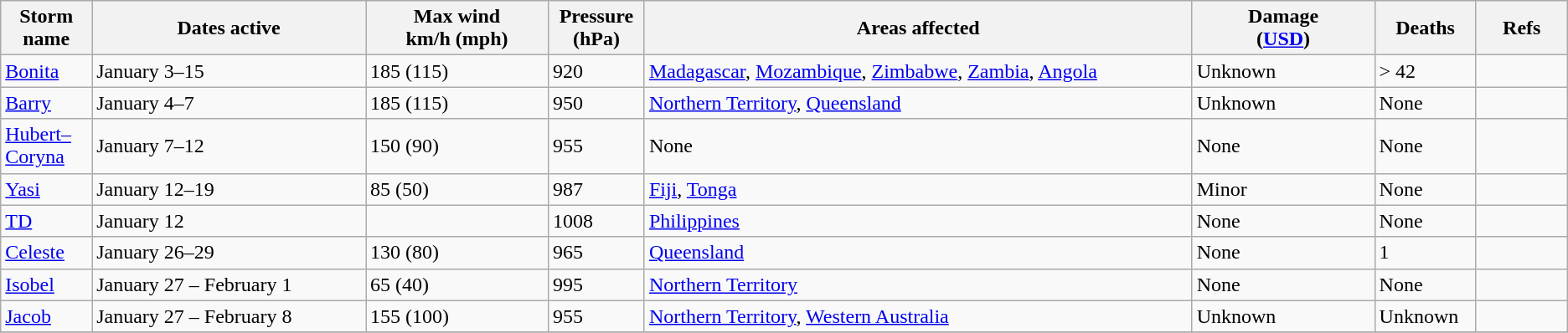<table class="wikitable sortable">
<tr>
<th width="5%">Storm name</th>
<th width="15%">Dates active</th>
<th width="10%">Max wind<br>km/h (mph)</th>
<th width="5%">Pressure<br>(hPa)</th>
<th width="30%">Areas affected</th>
<th width="10%">Damage<br>(<a href='#'>USD</a>)</th>
<th width="5%">Deaths</th>
<th width="5%">Refs</th>
</tr>
<tr>
<td><a href='#'>Bonita</a></td>
<td>January 3–15</td>
<td>185 (115)</td>
<td>920</td>
<td><a href='#'>Madagascar</a>, <a href='#'>Mozambique</a>, <a href='#'>Zimbabwe</a>, <a href='#'>Zambia</a>, <a href='#'>Angola</a></td>
<td>Unknown</td>
<td>> 42</td>
<td></td>
</tr>
<tr>
<td><a href='#'>Barry</a></td>
<td>January 4–7</td>
<td>185 (115)</td>
<td>950</td>
<td><a href='#'>Northern Territory</a>, <a href='#'>Queensland</a></td>
<td>Unknown</td>
<td>None</td>
<td></td>
</tr>
<tr>
<td><a href='#'>Hubert–Coryna</a></td>
<td>January 7–12</td>
<td>150 (90)</td>
<td>955</td>
<td>None</td>
<td>None</td>
<td>None</td>
<td></td>
</tr>
<tr>
<td><a href='#'>Yasi</a></td>
<td>January 12–19</td>
<td>85 (50)</td>
<td>987</td>
<td><a href='#'>Fiji</a>, <a href='#'>Tonga</a></td>
<td>Minor</td>
<td>None</td>
<td></td>
</tr>
<tr>
<td><a href='#'>TD</a></td>
<td>January 12</td>
<td></td>
<td>1008</td>
<td><a href='#'>Philippines</a></td>
<td>None</td>
<td>None</td>
<td></td>
</tr>
<tr>
<td><a href='#'>Celeste</a></td>
<td>January 26–29</td>
<td>130 (80)</td>
<td>965</td>
<td><a href='#'>Queensland</a></td>
<td>None</td>
<td>1</td>
<td></td>
</tr>
<tr>
<td><a href='#'>Isobel</a></td>
<td>January 27 – February 1</td>
<td>65 (40)</td>
<td>995</td>
<td><a href='#'>Northern Territory</a></td>
<td>None</td>
<td>None</td>
<td></td>
</tr>
<tr>
<td><a href='#'>Jacob</a></td>
<td>January 27 – February 8</td>
<td>155 (100)</td>
<td>955</td>
<td><a href='#'>Northern Territory</a>, <a href='#'>Western Australia</a></td>
<td>Unknown</td>
<td>Unknown</td>
<td></td>
</tr>
<tr>
</tr>
</table>
